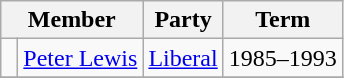<table class="wikitable">
<tr>
<th colspan=2>Member</th>
<th>Party</th>
<th>Term</th>
</tr>
<tr>
<td> </td>
<td><a href='#'>Peter Lewis</a></td>
<td><a href='#'>Liberal</a></td>
<td>1985–1993</td>
</tr>
<tr>
</tr>
</table>
